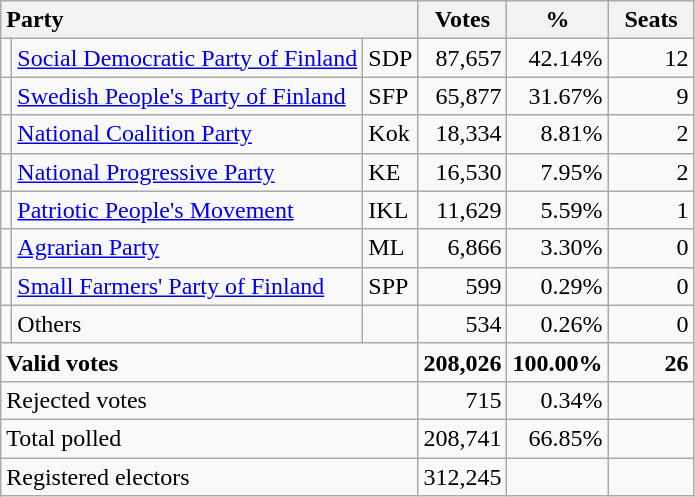<table class="wikitable" border="1" style="text-align:right;">
<tr>
<th style="text-align:left;" colspan=3>Party</th>
<th align=center width="50">Votes</th>
<th align=center width="50">%</th>
<th align=center width="50">Seats</th>
</tr>
<tr>
<td></td>
<td align=left style="white-space: nowrap;"><a href='#'>Social Democratic Party of Finland</a></td>
<td align=left>SDP</td>
<td>87,657</td>
<td>42.14%</td>
<td>12</td>
</tr>
<tr>
<td></td>
<td align=left><a href='#'>Swedish People's Party of Finland</a></td>
<td align=left>SFP</td>
<td>65,877</td>
<td>31.67%</td>
<td>9</td>
</tr>
<tr>
<td></td>
<td align=left><a href='#'>National Coalition Party</a></td>
<td align=left>Kok</td>
<td>18,334</td>
<td>8.81%</td>
<td>2</td>
</tr>
<tr>
<td></td>
<td align=left><a href='#'>National Progressive Party</a></td>
<td align=left>KE</td>
<td>16,530</td>
<td>7.95%</td>
<td>2</td>
</tr>
<tr>
<td></td>
<td align=left><a href='#'>Patriotic People's Movement</a></td>
<td align=left>IKL</td>
<td>11,629</td>
<td>5.59%</td>
<td>1</td>
</tr>
<tr>
<td></td>
<td align=left><a href='#'>Agrarian Party</a></td>
<td align=left>ML</td>
<td>6,866</td>
<td>3.30%</td>
<td>0</td>
</tr>
<tr>
<td></td>
<td align=left><a href='#'>Small Farmers' Party of Finland</a></td>
<td align=left>SPP</td>
<td>599</td>
<td>0.29%</td>
<td>0</td>
</tr>
<tr>
<td></td>
<td align=left>Others</td>
<td align=left></td>
<td>534</td>
<td>0.26%</td>
<td>0</td>
</tr>
<tr style="font-weight:bold">
<td align=left colspan=3>Valid votes</td>
<td>208,026</td>
<td>100.00%</td>
<td>26</td>
</tr>
<tr>
<td align=left colspan=3>Rejected votes</td>
<td>715</td>
<td>0.34%</td>
<td></td>
</tr>
<tr>
<td align=left colspan=3>Total polled</td>
<td>208,741</td>
<td>66.85%</td>
<td></td>
</tr>
<tr>
<td align=left colspan=3>Registered electors</td>
<td>312,245</td>
<td></td>
<td></td>
</tr>
</table>
